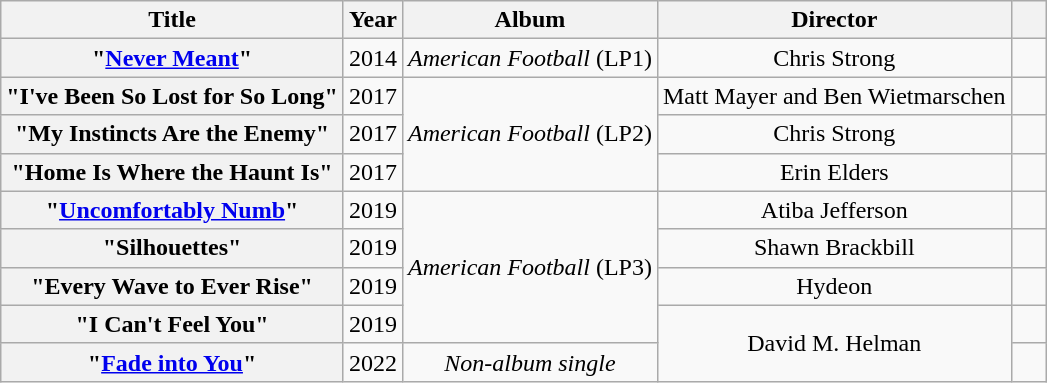<table class="wikitable plainrowheaders" style="text-align:center;">
<tr>
<th scope="col">Title</th>
<th scope="col">Year</th>
<th scope="col">Album</th>
<th scope="col">Director</th>
<th scope="col" style="width:1em;"></th>
</tr>
<tr>
<th scope="row">"<a href='#'>Never Meant</a>"</th>
<td>2014</td>
<td><em>American Football</em> (LP1)</td>
<td>Chris Strong</td>
<td></td>
</tr>
<tr>
<th scope="row">"I've Been So Lost for So Long"</th>
<td>2017</td>
<td rowspan="3"><em>American Football</em> (LP2)</td>
<td>Matt Mayer and Ben Wietmarschen</td>
<td></td>
</tr>
<tr>
<th scope="row">"My Instincts Are the Enemy"</th>
<td>2017</td>
<td>Chris Strong</td>
<td></td>
</tr>
<tr>
<th scope="row">"Home Is Where the Haunt Is"</th>
<td>2017</td>
<td>Erin Elders</td>
<td></td>
</tr>
<tr>
<th scope="row">"<a href='#'>Uncomfortably Numb</a>" <br></th>
<td>2019</td>
<td rowspan="4"><em>American Football</em> (LP3)</td>
<td>Atiba Jefferson</td>
<td></td>
</tr>
<tr>
<th scope="row">"Silhouettes"</th>
<td>2019</td>
<td>Shawn Brackbill</td>
<td></td>
</tr>
<tr>
<th scope="row">"Every Wave to Ever Rise" <br></th>
<td>2019</td>
<td>Hydeon</td>
<td></td>
</tr>
<tr>
<th scope="row">"I Can't Feel You" <br></th>
<td>2019</td>
<td rowspan="2">David M. Helman</td>
<td></td>
</tr>
<tr>
<th scope="row">"<a href='#'>Fade into You</a>" <br></th>
<td>2022</td>
<td><em>Non-album single</em></td>
<td></td>
</tr>
</table>
